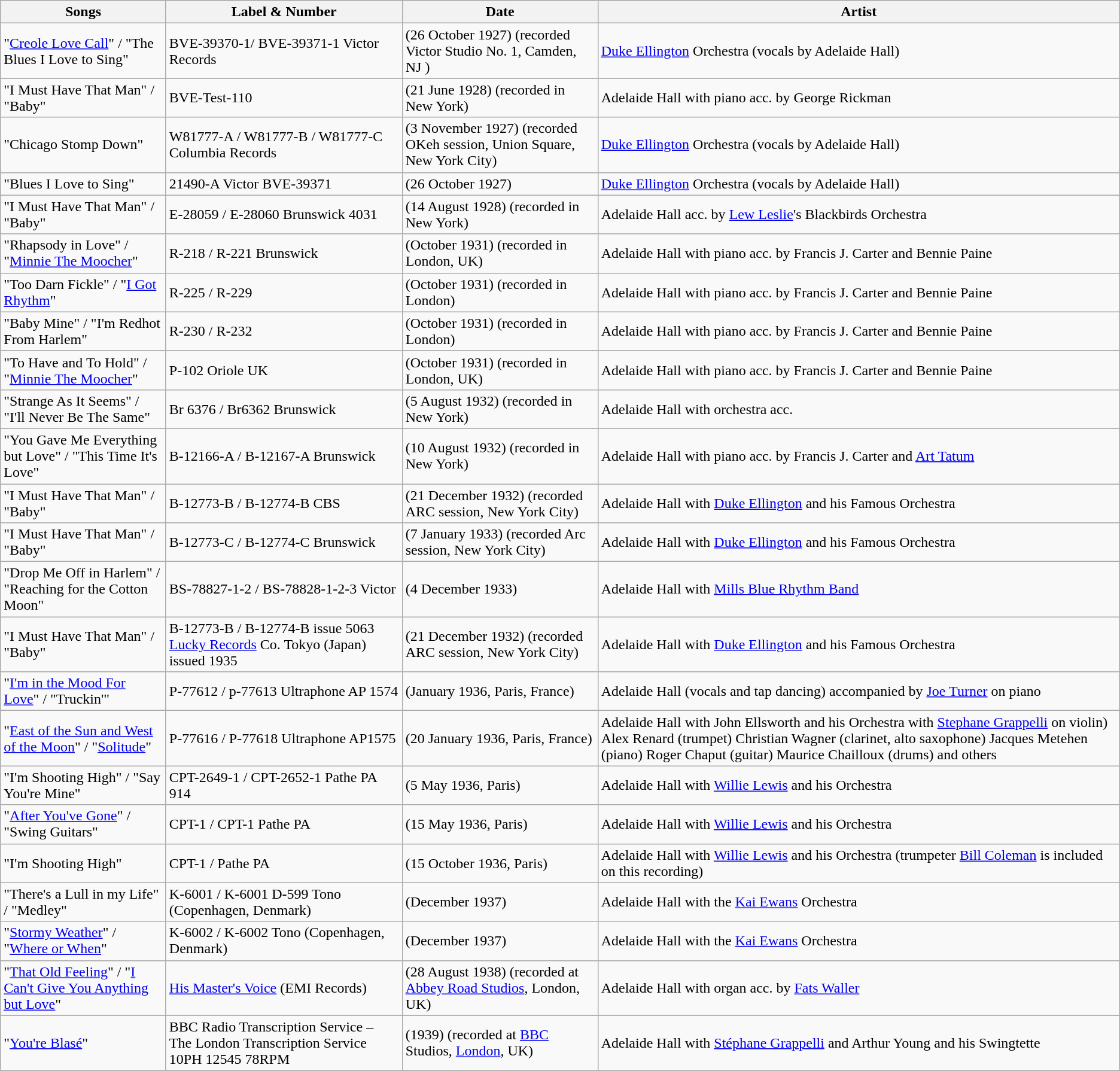<table class="wikitable sortable" border="1">
<tr>
<th>Songs</th>
<th>Label & Number</th>
<th>Date</th>
<th>Artist</th>
</tr>
<tr>
<td>"<a href='#'>Creole Love Call</a>" / "The Blues I Love to Sing"</td>
<td>BVE-39370-1/ BVE-39371-1 Victor Records</td>
<td>(26 October 1927) (recorded Victor Studio No. 1, Camden, NJ )</td>
<td><a href='#'>Duke Ellington</a> Orchestra (vocals by Adelaide Hall)</td>
</tr>
<tr>
<td>"I Must Have That Man" / "Baby"</td>
<td>BVE-Test-110</td>
<td>(21 June 1928) (recorded in New York)</td>
<td>Adelaide Hall with piano acc. by George Rickman</td>
</tr>
<tr>
<td>"Chicago Stomp Down"</td>
<td>W81777-A / W81777-B / W81777-C Columbia Records</td>
<td>(3 November 1927) (recorded OKeh session, Union Square, New York City)</td>
<td><a href='#'>Duke Ellington</a> Orchestra (vocals by Adelaide Hall)</td>
</tr>
<tr>
<td>"Blues I Love to Sing"</td>
<td>21490-A Victor BVE-39371</td>
<td>(26 October 1927)</td>
<td><a href='#'>Duke Ellington</a> Orchestra (vocals by Adelaide Hall)</td>
</tr>
<tr>
<td>"I Must Have That Man" / "Baby"</td>
<td>E-28059 / E-28060 Brunswick 4031</td>
<td>(14 August 1928) (recorded in New York)</td>
<td>Adelaide Hall acc. by <a href='#'>Lew Leslie</a>'s Blackbirds Orchestra</td>
</tr>
<tr>
<td>"Rhapsody in Love" / "<a href='#'>Minnie The Moocher</a>"</td>
<td>R-218 / R-221 Brunswick</td>
<td>(October 1931) (recorded in London, UK)</td>
<td>Adelaide Hall with piano acc. by Francis J. Carter and Bennie Paine</td>
</tr>
<tr>
<td>"Too Darn Fickle" / "<a href='#'>I Got Rhythm</a>"</td>
<td>R-225 / R-229</td>
<td>(October 1931) (recorded in London)</td>
<td>Adelaide Hall with piano acc. by Francis J. Carter and Bennie Paine</td>
</tr>
<tr>
<td>"Baby Mine" / "I'm Redhot From Harlem"</td>
<td>R-230 / R-232</td>
<td>(October 1931) (recorded in London)</td>
<td>Adelaide Hall with piano acc. by Francis J. Carter and Bennie Paine</td>
</tr>
<tr>
<td>"To Have and To Hold" / "<a href='#'>Minnie The Moocher</a>"</td>
<td>P-102 Oriole UK</td>
<td>(October 1931) (recorded in London, UK)</td>
<td>Adelaide Hall with piano acc. by Francis J. Carter and Bennie Paine</td>
</tr>
<tr>
<td>"Strange As It Seems" / "I'll Never Be The Same"</td>
<td>Br 6376 / Br6362 Brunswick</td>
<td>(5 August 1932) (recorded in New York)</td>
<td>Adelaide Hall with orchestra acc.</td>
</tr>
<tr>
<td>"You Gave Me Everything but Love" / "This Time It's Love"</td>
<td>B-12166-A / B-12167-A Brunswick</td>
<td>(10 August 1932) (recorded in New York)</td>
<td>Adelaide Hall with piano acc. by Francis J. Carter and <a href='#'>Art Tatum</a></td>
</tr>
<tr>
<td>"I Must Have That Man" / "Baby"</td>
<td>B-12773-B / B-12774-B CBS</td>
<td>(21 December 1932) (recorded ARC session, New York City)</td>
<td>Adelaide Hall with <a href='#'>Duke Ellington</a> and his Famous Orchestra</td>
</tr>
<tr>
<td>"I Must Have That Man" / "Baby"</td>
<td>B-12773-C / B-12774-C Brunswick</td>
<td>(7 January 1933) (recorded Arc session, New York City)</td>
<td>Adelaide Hall with <a href='#'>Duke Ellington</a> and his Famous Orchestra</td>
</tr>
<tr>
<td>"Drop Me Off in Harlem" / "Reaching for the Cotton Moon"</td>
<td>BS-78827-1-2 / BS-78828-1-2-3 Victor</td>
<td>(4 December 1933)</td>
<td>Adelaide Hall with <a href='#'>Mills Blue Rhythm Band</a></td>
</tr>
<tr>
<td>"I Must Have That Man" / "Baby"</td>
<td>B-12773-B / B-12774-B issue 5063 <a href='#'>Lucky Records</a> Co. Tokyo (Japan) issued 1935</td>
<td>(21 December 1932) (recorded ARC session, New York City)</td>
<td>Adelaide Hall with <a href='#'>Duke Ellington</a> and his Famous Orchestra</td>
</tr>
<tr>
<td>"<a href='#'>I'm in the Mood For Love</a>" / "Truckin'"</td>
<td>P-77612 / p-77613 Ultraphone AP 1574</td>
<td>(January 1936, Paris, France)</td>
<td>Adelaide Hall (vocals and tap dancing) accompanied by <a href='#'>Joe Turner</a> on piano</td>
</tr>
<tr>
<td>"<a href='#'>East of the Sun and West of the Moon</a>" / "<a href='#'>Solitude</a>"</td>
<td>P-77616 / P-77618 Ultraphone AP1575</td>
<td>(20 January 1936, Paris, France)</td>
<td>Adelaide Hall with John Ellsworth and his Orchestra with <a href='#'>Stephane Grappelli</a> on violin) Alex Renard (trumpet) Christian Wagner (clarinet, alto saxophone) Jacques Metehen (piano) Roger Chaput (guitar) Maurice Chailloux (drums) and others</td>
</tr>
<tr>
<td>"I'm Shooting High" / "Say You're Mine"</td>
<td>CPT-2649-1 / CPT-2652-1 Pathe PA 914</td>
<td>(5 May 1936, Paris)</td>
<td>Adelaide Hall with <a href='#'>Willie Lewis</a> and his Orchestra</td>
</tr>
<tr>
<td>"<a href='#'>After You've Gone</a>" / "Swing Guitars"</td>
<td>CPT-1 / CPT-1 Pathe PA</td>
<td>(15 May 1936, Paris)</td>
<td>Adelaide Hall with <a href='#'>Willie Lewis</a> and his Orchestra</td>
</tr>
<tr>
<td>"I'm Shooting High"</td>
<td>CPT-1 / Pathe PA</td>
<td>(15 October 1936, Paris)</td>
<td>Adelaide Hall with <a href='#'>Willie Lewis</a> and his Orchestra (trumpeter <a href='#'>Bill Coleman</a> is included on this recording)</td>
</tr>
<tr>
<td>"There's a Lull in my Life" / "Medley"</td>
<td>K-6001 / K-6001 D-599 Tono (Copenhagen, Denmark)</td>
<td>(December 1937)</td>
<td>Adelaide Hall with the <a href='#'>Kai Ewans</a> Orchestra</td>
</tr>
<tr>
<td>"<a href='#'>Stormy Weather</a>" / "<a href='#'>Where or When</a>"</td>
<td>K-6002 / K-6002 Tono (Copenhagen, Denmark)</td>
<td>(December 1937)</td>
<td>Adelaide Hall with the <a href='#'>Kai Ewans</a> Orchestra</td>
</tr>
<tr>
<td>"<a href='#'>That Old Feeling</a>" / "<a href='#'>I Can't Give You Anything but Love</a>"</td>
<td><a href='#'>His Master's Voice</a> (EMI Records)</td>
<td>(28 August 1938) (recorded at <a href='#'>Abbey Road Studios</a>, London, UK)</td>
<td>Adelaide Hall with organ acc. by <a href='#'>Fats Waller</a></td>
</tr>
<tr>
<td>"<a href='#'>You're Blasé</a>"</td>
<td>BBC Radio Transcription Service – The London Transcription Service 10PH 12545 78RPM</td>
<td>(1939) (recorded at <a href='#'>BBC</a> Studios, <a href='#'>London</a>, UK)</td>
<td>Adelaide Hall with <a href='#'>Stéphane Grappelli</a> and Arthur Young and his Swingtette</td>
</tr>
<tr>
</tr>
</table>
